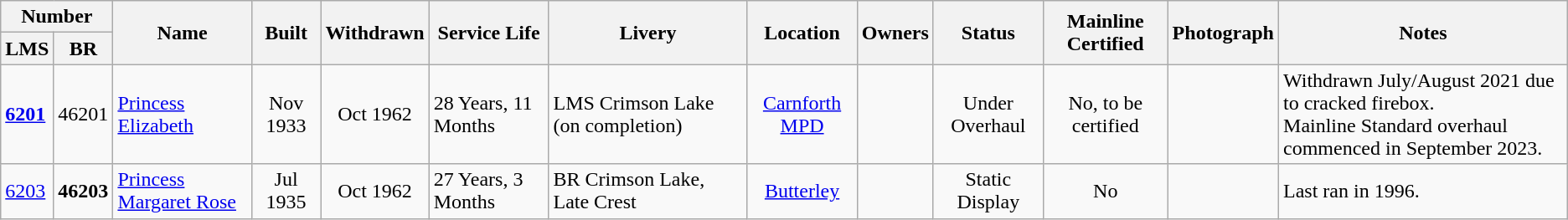<table class="wikitable">
<tr>
<th colspan="2">Number</th>
<th rowspan="2">Name</th>
<th rowspan="2">Built</th>
<th rowspan="2">Withdrawn</th>
<th rowspan="2">Service Life</th>
<th rowspan="2">Livery</th>
<th rowspan="2">Location</th>
<th rowspan="2">Owners</th>
<th rowspan="2">Status</th>
<th rowspan="2">Mainline Certified</th>
<th rowspan="2">Photograph</th>
<th rowspan="2">Notes</th>
</tr>
<tr>
<th>LMS</th>
<th>BR</th>
</tr>
<tr>
<td align=left><strong><a href='#'>6201</a></strong></td>
<td align=left>46201</td>
<td align=left><a href='#'>Princess Elizabeth</a></td>
<td align=center>Nov 1933</td>
<td align=center>Oct 1962</td>
<td align=left>28 Years, 11 Months</td>
<td align=left>LMS Crimson Lake (on completion)</td>
<td align=center><a href='#'>Carnforth MPD</a></td>
<td align=center></td>
<td align=center>Under Overhaul </td>
<td align=center>No, to be certified</td>
<td></td>
<td align=left>Withdrawn July/August 2021 due to cracked firebox.<br>Mainline Standard overhaul commenced in September 2023.</td>
</tr>
<tr>
<td align=left><a href='#'>6203</a></td>
<td align=left><strong>46203</strong></td>
<td align=left><a href='#'>Princess Margaret Rose</a></td>
<td align=center>Jul 1935</td>
<td align=center>Oct 1962</td>
<td align=left>27 Years, 3 Months</td>
<td align=left>BR Crimson Lake, Late Crest</td>
<td align=center><a href='#'>Butterley</a></td>
<td align=center></td>
<td align=center>Static Display</td>
<td align=center>No</td>
<td></td>
<td align=left>Last ran in 1996.</td>
</tr>
</table>
